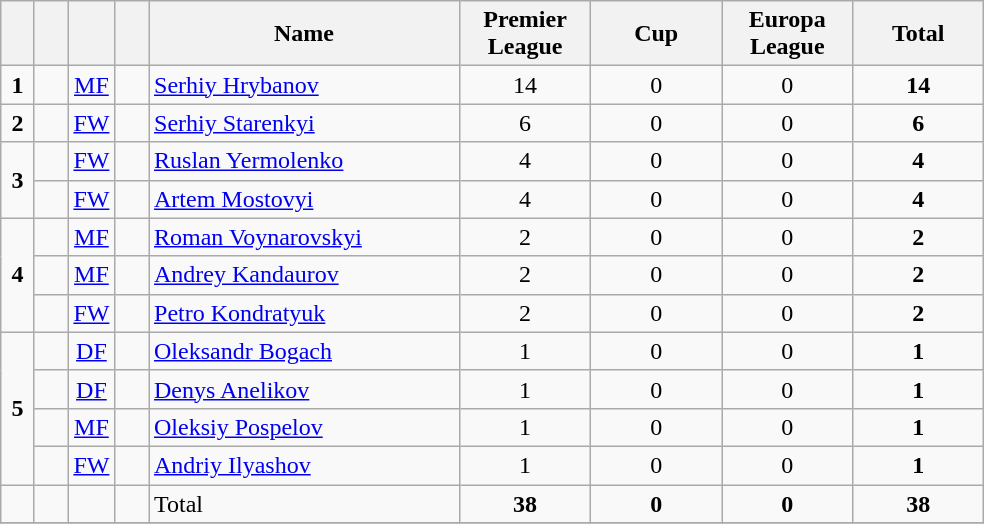<table class="wikitable" style="text-align:center">
<tr>
<th width=15></th>
<th width=15></th>
<th width=15></th>
<th width=15></th>
<th width=200>Name</th>
<th width=80><strong>Premier League</strong></th>
<th width=80><strong>Cup</strong></th>
<th width=80><strong>Europa League</strong></th>
<th width=80>Total</th>
</tr>
<tr>
<td><strong>1</strong></td>
<td></td>
<td><a href='#'>MF</a></td>
<td></td>
<td align=left><a href='#'>Serhiy Hrybanov</a></td>
<td>14</td>
<td>0</td>
<td>0</td>
<td><strong>14</strong></td>
</tr>
<tr>
<td><strong>2</strong></td>
<td></td>
<td><a href='#'>FW</a></td>
<td></td>
<td align=left><a href='#'>Serhiy Starenkyi</a></td>
<td>6</td>
<td>0</td>
<td>0</td>
<td><strong>6</strong></td>
</tr>
<tr>
<td rowspan=2><strong>3</strong></td>
<td></td>
<td><a href='#'>FW</a></td>
<td></td>
<td align=left><a href='#'>Ruslan Yermolenko</a></td>
<td>4</td>
<td>0</td>
<td>0</td>
<td><strong>4</strong></td>
</tr>
<tr>
<td></td>
<td><a href='#'>FW</a></td>
<td></td>
<td align=left><a href='#'>Artem Mostovyi</a></td>
<td>4</td>
<td>0</td>
<td>0</td>
<td><strong>4</strong></td>
</tr>
<tr>
<td rowspan=3><strong>4</strong></td>
<td></td>
<td><a href='#'>MF</a></td>
<td></td>
<td align=left><a href='#'>Roman Voynarovskyi</a></td>
<td>2</td>
<td>0</td>
<td>0</td>
<td><strong>2</strong></td>
</tr>
<tr>
<td></td>
<td><a href='#'>MF</a></td>
<td></td>
<td align=left><a href='#'>Andrey Kandaurov</a></td>
<td>2</td>
<td>0</td>
<td>0</td>
<td><strong>2</strong></td>
</tr>
<tr>
<td></td>
<td><a href='#'>FW</a></td>
<td></td>
<td align=left><a href='#'>Petro Kondratyuk</a></td>
<td>2</td>
<td>0</td>
<td>0</td>
<td><strong>2</strong></td>
</tr>
<tr>
<td rowspan=4><strong>5</strong></td>
<td></td>
<td><a href='#'>DF</a></td>
<td></td>
<td align=left><a href='#'>Oleksandr Bogach</a></td>
<td>1</td>
<td>0</td>
<td>0</td>
<td><strong>1</strong></td>
</tr>
<tr>
<td></td>
<td><a href='#'>DF</a></td>
<td></td>
<td align=left><a href='#'>Denys Anelikov</a></td>
<td>1</td>
<td>0</td>
<td>0</td>
<td><strong>1</strong></td>
</tr>
<tr>
<td></td>
<td><a href='#'>MF</a></td>
<td></td>
<td align=left><a href='#'>Oleksiy Pospelov</a></td>
<td>1</td>
<td>0</td>
<td>0</td>
<td><strong>1</strong></td>
</tr>
<tr>
<td></td>
<td><a href='#'>FW</a></td>
<td></td>
<td align=left><a href='#'>Andriy Ilyashov</a></td>
<td>1</td>
<td>0</td>
<td>0</td>
<td><strong>1</strong></td>
</tr>
<tr>
<td></td>
<td></td>
<td></td>
<td></td>
<td align=left>Total</td>
<td><strong>38</strong></td>
<td><strong>0</strong></td>
<td><strong>0</strong></td>
<td><strong>38</strong></td>
</tr>
<tr>
</tr>
</table>
